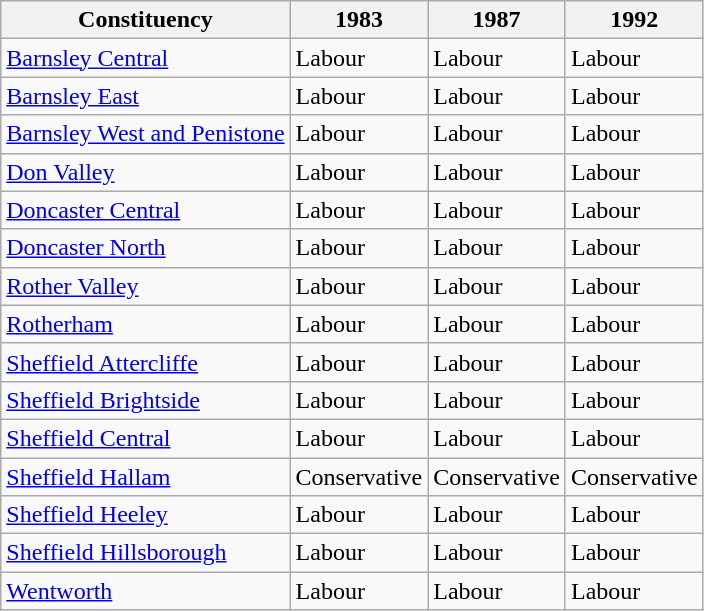<table class="wikitable">
<tr>
<th>Constituency</th>
<th>1983</th>
<th>1987</th>
<th>1992</th>
</tr>
<tr>
<td><a href='#'>Barnsley Central</a></td>
<td bgcolor=>Labour</td>
<td bgcolor=>Labour</td>
<td bgcolor=>Labour</td>
</tr>
<tr>
<td><a href='#'>Barnsley East</a></td>
<td bgcolor=>Labour</td>
<td bgcolor=>Labour</td>
<td bgcolor=>Labour</td>
</tr>
<tr>
<td><a href='#'>Barnsley West and Penistone</a></td>
<td bgcolor=>Labour</td>
<td bgcolor=>Labour</td>
<td bgcolor=>Labour</td>
</tr>
<tr>
<td><a href='#'>Don Valley</a></td>
<td bgcolor=>Labour</td>
<td bgcolor=>Labour</td>
<td bgcolor=>Labour</td>
</tr>
<tr>
<td><a href='#'>Doncaster Central</a></td>
<td bgcolor=>Labour</td>
<td bgcolor=>Labour</td>
<td bgcolor=>Labour</td>
</tr>
<tr>
<td><a href='#'>Doncaster North</a></td>
<td bgcolor=>Labour</td>
<td bgcolor=>Labour</td>
<td bgcolor=>Labour</td>
</tr>
<tr>
<td><a href='#'>Rother Valley</a></td>
<td bgcolor=>Labour</td>
<td bgcolor=>Labour</td>
<td bgcolor=>Labour</td>
</tr>
<tr>
<td><a href='#'>Rotherham</a></td>
<td bgcolor=>Labour</td>
<td bgcolor=>Labour</td>
<td bgcolor=>Labour</td>
</tr>
<tr>
<td><a href='#'>Sheffield Attercliffe</a></td>
<td bgcolor=>Labour</td>
<td bgcolor=>Labour</td>
<td bgcolor=>Labour</td>
</tr>
<tr>
<td><a href='#'>Sheffield Brightside</a></td>
<td bgcolor=>Labour</td>
<td bgcolor=>Labour</td>
<td bgcolor=>Labour</td>
</tr>
<tr>
<td><a href='#'>Sheffield Central</a></td>
<td bgcolor=>Labour</td>
<td bgcolor=>Labour</td>
<td bgcolor=>Labour</td>
</tr>
<tr>
<td><a href='#'>Sheffield Hallam</a></td>
<td bgcolor=>Conservative</td>
<td bgcolor=>Conservative</td>
<td bgcolor=>Conservative</td>
</tr>
<tr>
<td><a href='#'>Sheffield Heeley</a></td>
<td bgcolor=>Labour</td>
<td bgcolor=>Labour</td>
<td bgcolor=>Labour</td>
</tr>
<tr>
<td><a href='#'>Sheffield Hillsborough</a></td>
<td bgcolor=>Labour</td>
<td bgcolor=>Labour</td>
<td bgcolor=>Labour</td>
</tr>
<tr>
<td><a href='#'>Wentworth</a></td>
<td bgcolor=>Labour</td>
<td bgcolor=>Labour</td>
<td bgcolor=>Labour</td>
</tr>
</table>
